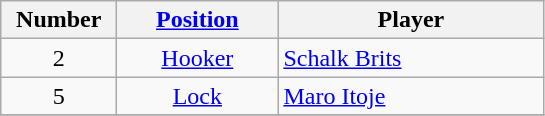<table class="wikitable sticky-header">
<tr>
<th width=70>Number</th>
<th width=100><a href='#'>Position</a></th>
<th width=170>Player</th>
</tr>
<tr>
<td align=center>2</td>
<td align=center><a href='#'>Hooker</a></td>
<td> <a href='#'>Schalk Brits</a></td>
</tr>
<tr>
<td align=center>5</td>
<td align=center><a href='#'>Lock</a></td>
<td> <a href='#'>Maro Itoje</a></td>
</tr>
<tr>
</tr>
</table>
